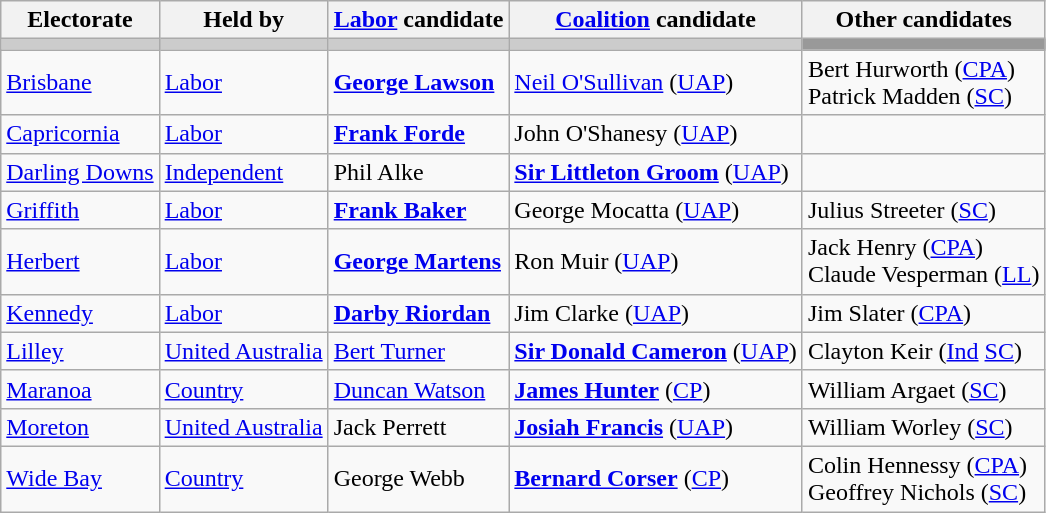<table class="wikitable">
<tr>
<th>Electorate</th>
<th>Held by</th>
<th><a href='#'>Labor</a> candidate</th>
<th><a href='#'>Coalition</a> candidate</th>
<th>Other candidates</th>
</tr>
<tr bgcolor="#cccccc">
<td></td>
<td></td>
<td></td>
<td></td>
<td bgcolor="#999999"></td>
</tr>
<tr>
<td><a href='#'>Brisbane</a></td>
<td><a href='#'>Labor</a></td>
<td><strong><a href='#'>George Lawson</a></strong></td>
<td><a href='#'>Neil O'Sullivan</a> (<a href='#'>UAP</a>)</td>
<td>Bert Hurworth (<a href='#'>CPA</a>)<br>Patrick Madden (<a href='#'>SC</a>)</td>
</tr>
<tr>
<td><a href='#'>Capricornia</a></td>
<td><a href='#'>Labor</a></td>
<td><strong><a href='#'>Frank Forde</a></strong></td>
<td>John O'Shanesy (<a href='#'>UAP</a>)</td>
<td></td>
</tr>
<tr>
<td><a href='#'>Darling Downs</a></td>
<td><a href='#'>Independent</a></td>
<td>Phil Alke</td>
<td><strong><a href='#'>Sir Littleton Groom</a></strong> (<a href='#'>UAP</a>)</td>
<td></td>
</tr>
<tr>
<td><a href='#'>Griffith</a></td>
<td><a href='#'>Labor</a></td>
<td><strong><a href='#'>Frank Baker</a></strong></td>
<td>George Mocatta (<a href='#'>UAP</a>)</td>
<td>Julius Streeter (<a href='#'>SC</a>)</td>
</tr>
<tr>
<td><a href='#'>Herbert</a></td>
<td><a href='#'>Labor</a></td>
<td><strong><a href='#'>George Martens</a></strong></td>
<td>Ron Muir (<a href='#'>UAP</a>)</td>
<td>Jack Henry (<a href='#'>CPA</a>)<br>Claude Vesperman (<a href='#'>LL</a>)</td>
</tr>
<tr>
<td><a href='#'>Kennedy</a></td>
<td><a href='#'>Labor</a></td>
<td><strong><a href='#'>Darby Riordan</a></strong></td>
<td>Jim Clarke (<a href='#'>UAP</a>)</td>
<td>Jim Slater (<a href='#'>CPA</a>)</td>
</tr>
<tr>
<td><a href='#'>Lilley</a></td>
<td><a href='#'>United Australia</a></td>
<td><a href='#'>Bert Turner</a></td>
<td><strong><a href='#'>Sir Donald Cameron</a></strong> (<a href='#'>UAP</a>)</td>
<td>Clayton Keir (<a href='#'>Ind</a> <a href='#'>SC</a>)</td>
</tr>
<tr>
<td><a href='#'>Maranoa</a></td>
<td><a href='#'>Country</a></td>
<td><a href='#'>Duncan Watson</a></td>
<td><strong><a href='#'>James Hunter</a></strong> (<a href='#'>CP</a>)</td>
<td>William Argaet (<a href='#'>SC</a>)</td>
</tr>
<tr>
<td><a href='#'>Moreton</a></td>
<td><a href='#'>United Australia</a></td>
<td>Jack Perrett</td>
<td><strong><a href='#'>Josiah Francis</a></strong> (<a href='#'>UAP</a>)</td>
<td>William Worley (<a href='#'>SC</a>)</td>
</tr>
<tr>
<td><a href='#'>Wide Bay</a></td>
<td><a href='#'>Country</a></td>
<td>George Webb</td>
<td><strong><a href='#'>Bernard Corser</a></strong> (<a href='#'>CP</a>)</td>
<td>Colin Hennessy (<a href='#'>CPA</a>)<br>Geoffrey Nichols (<a href='#'>SC</a>)</td>
</tr>
</table>
